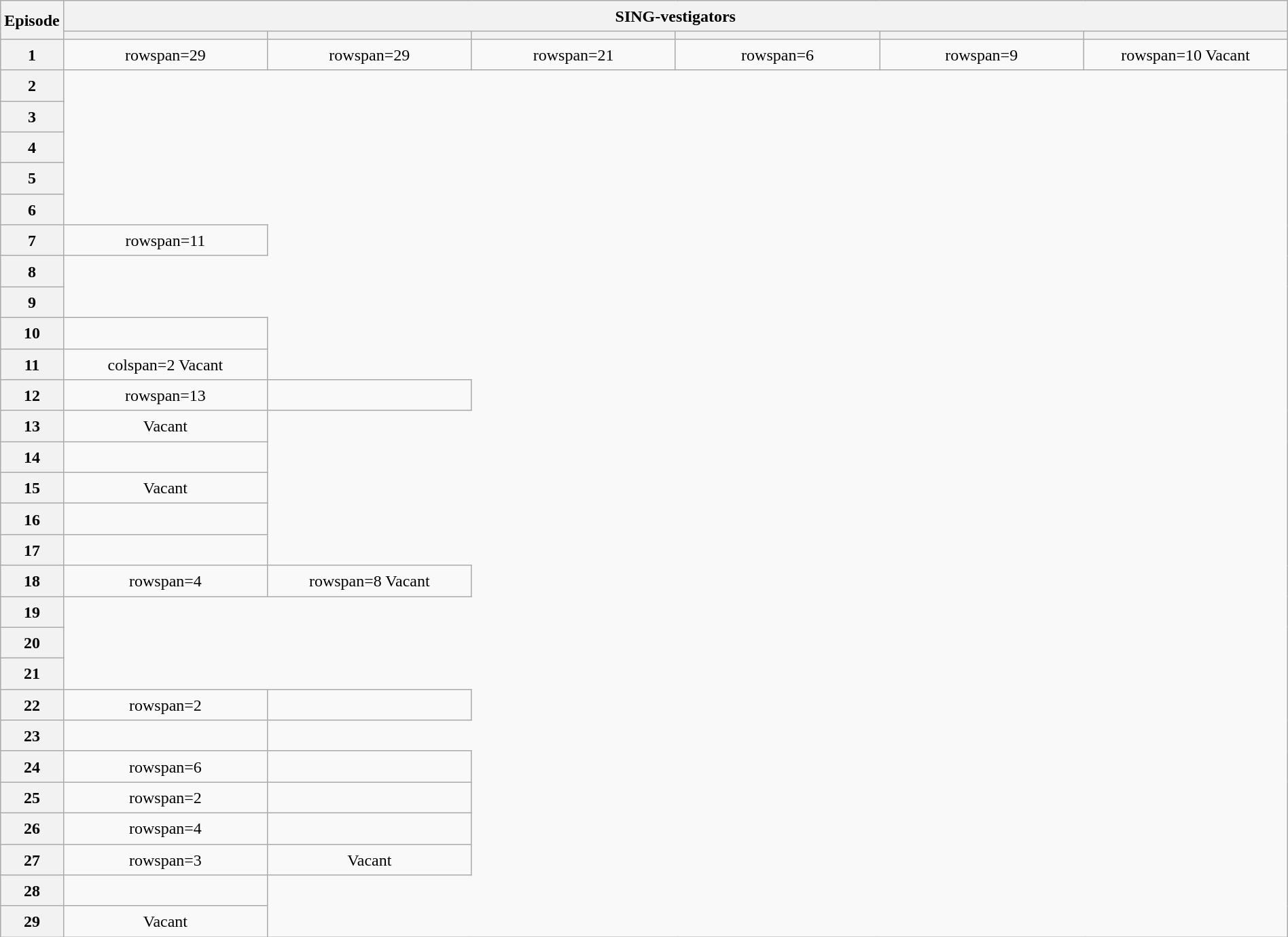<table class="wikitable plainrowheaders mw-collapsible" style="text-align:center; line-height:23px; width:100%;">
<tr>
<th rowspan="2" width="1%">Episode</th>
<th colspan="6">SING-vestigators</th>
</tr>
<tr>
<th width="16%"></th>
<th width="16%"></th>
<th width="16%"></th>
<th width="16%"></th>
<th width="16%"></th>
<th width="16%"></th>
</tr>
<tr>
<th>1</th>
<td>rowspan=29 </td>
<td>rowspan=29 </td>
<td>rowspan=21 </td>
<td>rowspan=6 </td>
<td>rowspan=9 </td>
<td>rowspan=10  Vacant</td>
</tr>
<tr>
<th>2</th>
</tr>
<tr>
<th>3</th>
</tr>
<tr>
<th>4</th>
</tr>
<tr>
<th>5</th>
</tr>
<tr>
<th>6</th>
</tr>
<tr>
<th>7</th>
<td>rowspan=11 </td>
</tr>
<tr>
<th>8</th>
</tr>
<tr>
<th>9</th>
</tr>
<tr>
<th>10</th>
<td></td>
</tr>
<tr>
<th>11</th>
<td>colspan=2  Vacant</td>
</tr>
<tr>
<th>12</th>
<td>rowspan=13 </td>
<td></td>
</tr>
<tr>
<th>13</th>
<td> Vacant</td>
</tr>
<tr>
<th>14</th>
<td></td>
</tr>
<tr>
<th>15</th>
<td> Vacant</td>
</tr>
<tr>
<th>16</th>
<td></td>
</tr>
<tr>
<th>17</th>
<td></td>
</tr>
<tr>
<th>18</th>
<td>rowspan=4 </td>
<td>rowspan=8  Vacant</td>
</tr>
<tr>
<th>19</th>
</tr>
<tr>
<th>20</th>
</tr>
<tr>
<th>21</th>
</tr>
<tr>
<th>22</th>
<td>rowspan=2 </td>
<td></td>
</tr>
<tr>
<th>23</th>
<td></td>
</tr>
<tr>
<th>24</th>
<td>rowspan=6 </td>
<td></td>
</tr>
<tr>
<th>25</th>
<td>rowspan=2 </td>
<td></td>
</tr>
<tr>
<th>26</th>
<td>rowspan=4 </td>
<td></td>
</tr>
<tr>
<th>27</th>
<td>rowspan=3 </td>
<td> Vacant</td>
</tr>
<tr>
<th>28</th>
<td></td>
</tr>
<tr>
<th>29</th>
<td> Vacant</td>
</tr>
</table>
